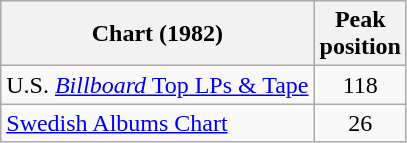<table class="wikitable">
<tr>
<th>Chart (1982)</th>
<th>Peak<br>position</th>
</tr>
<tr>
<td>U.S. <a href='#'><em>Billboard</em> Top LPs & Tape</a></td>
<td align="center">118</td>
</tr>
<tr>
<td><a href='#'>Swedish Albums Chart</a></td>
<td align="center">26</td>
</tr>
</table>
